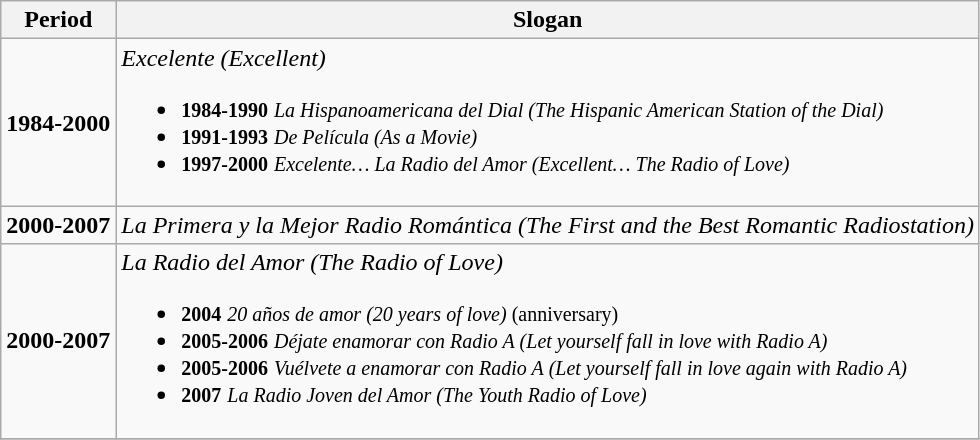<table class="wikitable">
<tr>
<th>Period</th>
<th>Slogan</th>
</tr>
<tr>
<td><strong>1984-2000</strong></td>
<td><em>Excelente</em> <em>(Excellent)</em><br><ul><li><small><strong>1984-1990</strong></small> <small><em>La Hispanoamericana del Dial</em> <em>(The Hispanic American Station of the Dial)</em></small></li><li><small><strong>1991-1993</strong></small> <small><em>De Película</em> <em>(As a Movie)</em></small></li><li><small><strong>1997-2000</strong></small> <small><em>Excelente… La Radio del Amor</em> <em>(Excellent… The Radio of Love)</em></small></li></ul></td>
</tr>
<tr>
<td><strong>2000-2007</strong></td>
<td><em>La Primera y la Mejor Radio Romántica</em> <em>(The First and the Best Romantic Radiostation)</em></td>
</tr>
<tr>
<td><strong>2000-2007</strong></td>
<td><em>La Radio del Amor</em> <em>(The Radio of Love)</em><br><ul><li><small><strong>2004</strong></small> <small><em>20 años de amor</em> <em>(20 years of love)</em> (anniversary)</small></li><li><small><strong>2005-2006</strong></small>  <small><em>Déjate enamorar con Radio A</em> <em>(Let yourself fall in love with Radio A)</em></small></li><li><small><strong>2005-2006</strong></small> <small><em>Vuélvete a enamorar con Radio A</em> <em>(Let yourself fall in love again with Radio A)</em></small></li><li><small><strong>2007</strong></small> <small><em>La Radio Joven del Amor</em> <em>(The Youth Radio of Love)</em></small></li></ul></td>
</tr>
<tr>
</tr>
</table>
